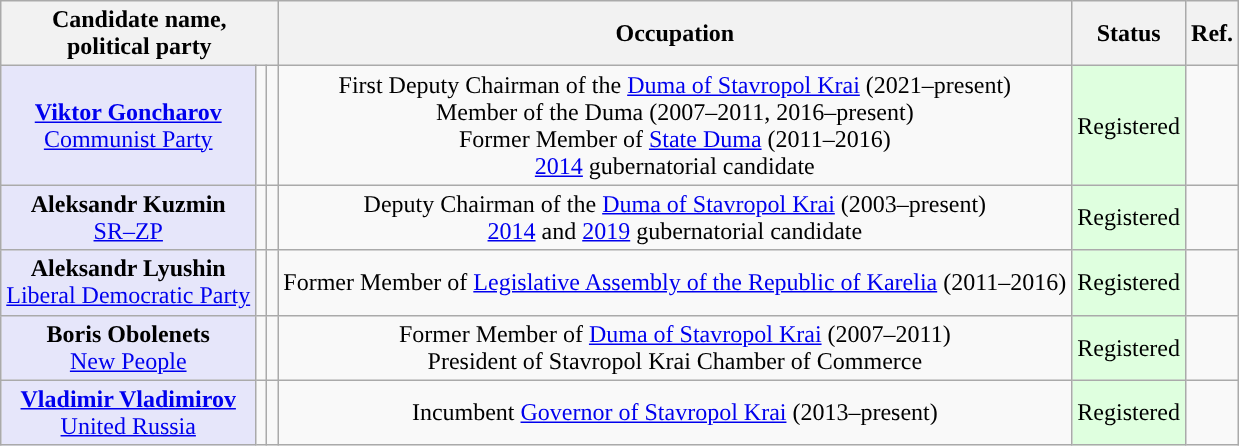<table class="wikitable" style="text-align:center;">
<tr>
<th colspan="3">Candidate name,<br>political party</th>
<th>Occupation</th>
<th>Status</th>
<th>Ref.</th>
</tr>
<tr>
<td style="background:lavender;"><strong><a href='#'>Viktor Goncharov</a></strong><br><a href='#'>Communist Party</a></td>
<td style="background-color:"></td>
<td></td>
<td>First Deputy Chairman of the <a href='#'>Duma of Stavropol Krai</a> (2021–present)<br>Member of the Duma (2007–2011, 2016–present)<br>Former Member of <a href='#'>State Duma</a> (2011–2016)<br><a href='#'>2014</a> gubernatorial candidate</td>
<td bgcolor="#DFFFDF">Registered</td>
<td><br></td>
</tr>
<tr>
<td style="background:lavender;"><strong>Aleksandr Kuzmin</strong><br><a href='#'>SR–ZP</a></td>
<td style="background-color:"></td>
<td></td>
<td>Deputy Chairman of the <a href='#'>Duma of Stavropol Krai</a> (2003–present)<br><a href='#'>2014</a> and <a href='#'>2019</a> gubernatorial candidate</td>
<td bgcolor="#DFFFDF">Registered</td>
<td></td>
</tr>
<tr>
<td style="background:lavender;"><strong>Aleksandr Lyushin</strong><br><a href='#'>Liberal Democratic Party</a></td>
<td style="background-color:"></td>
<td></td>
<td>Former Member of <a href='#'>Legislative Assembly of the Republic of Karelia</a> (2011–2016)</td>
<td bgcolor="#DFFFDF">Registered</td>
<td></td>
</tr>
<tr>
<td style="background:lavender;"><strong>Boris Obolenets</strong><br><a href='#'>New People</a></td>
<td style="background-color:"></td>
<td></td>
<td>Former Member of <a href='#'>Duma of Stavropol Krai</a> (2007–2011)<br>President of Stavropol Krai Chamber of Commerce</td>
<td bgcolor="#DFFFDF">Registered</td>
<td></td>
</tr>
<tr>
<td style="background:lavender;"><strong><a href='#'>Vladimir Vladimirov</a></strong><br><a href='#'>United Russia</a></td>
<td style="background-color:"></td>
<td></td>
<td>Incumbent <a href='#'>Governor of Stavropol Krai</a> (2013–present)</td>
<td bgcolor="#DFFFDF">Registered</td>
<td><br></td>
</tr>
</table>
